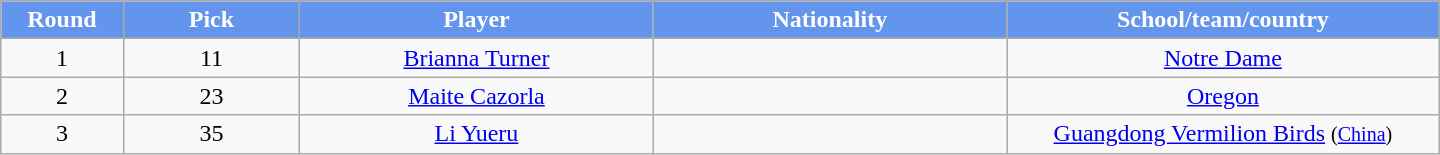<table class="wikitable" style="text-align:center; width:60em">
<tr>
<th style="background:#6495ED; color:white;" width="2%">Round</th>
<th style="background:#6495ED; color:white;" width="5%">Pick</th>
<th style="background:#6495ED; color:white;" width="10%">Player</th>
<th style="background:#6495ED; color:white;" width="10%">Nationality</th>
<th style="background:#6495ED; color:white;" width="10%">School/team/country</th>
</tr>
<tr>
<td>1</td>
<td>11</td>
<td><a href='#'>Brianna Turner</a></td>
<td></td>
<td><a href='#'>Notre Dame</a></td>
</tr>
<tr>
<td>2</td>
<td>23</td>
<td><a href='#'>Maite Cazorla</a></td>
<td></td>
<td><a href='#'>Oregon</a></td>
</tr>
<tr>
<td>3</td>
<td>35</td>
<td><a href='#'>Li Yueru</a></td>
<td></td>
<td><a href='#'>Guangdong Vermilion Birds</a> <small>(<a href='#'>China</a>)</small></td>
</tr>
</table>
